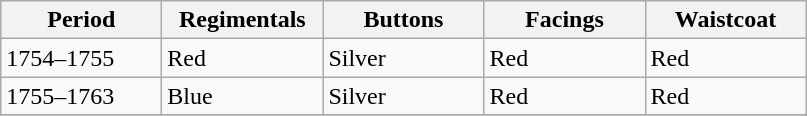<table class="wikitable">
<tr>
<th align="center" width="100">Period</th>
<th align="center" width="100">Regimentals</th>
<th align="center" width="100">Buttons</th>
<th align="center" width="100">Facings</th>
<th align="center" width="100">Waistcoat</th>
</tr>
<tr>
<td>1754–1755</td>
<td>Red</td>
<td>Silver</td>
<td>Red</td>
<td>Red</td>
</tr>
<tr>
<td>1755–1763</td>
<td>Blue</td>
<td>Silver</td>
<td>Red</td>
<td>Red</td>
</tr>
<tr>
</tr>
</table>
